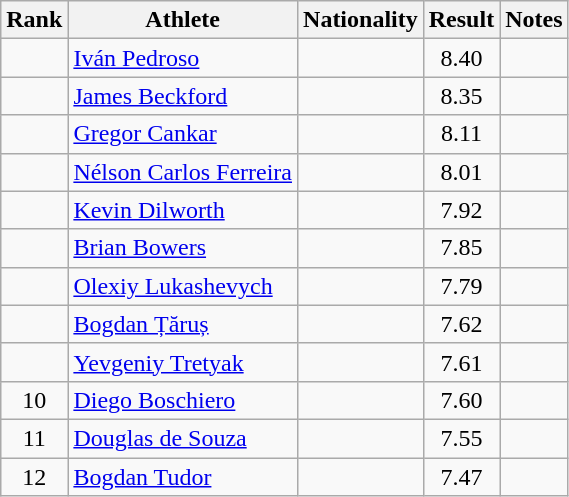<table class="wikitable sortable" style="text-align:center">
<tr>
<th>Rank</th>
<th>Athlete</th>
<th>Nationality</th>
<th>Result</th>
<th>Notes</th>
</tr>
<tr>
<td></td>
<td align=left><a href='#'>Iván Pedroso</a></td>
<td align=left></td>
<td>8.40</td>
<td></td>
</tr>
<tr>
<td></td>
<td align=left><a href='#'>James Beckford</a></td>
<td align=left></td>
<td>8.35</td>
<td></td>
</tr>
<tr>
<td></td>
<td align=left><a href='#'>Gregor Cankar</a></td>
<td align=left></td>
<td>8.11</td>
<td></td>
</tr>
<tr>
<td></td>
<td align=left><a href='#'>Nélson Carlos Ferreira</a></td>
<td align=left></td>
<td>8.01</td>
<td></td>
</tr>
<tr>
<td></td>
<td align=left><a href='#'>Kevin Dilworth</a></td>
<td align=left></td>
<td>7.92</td>
<td></td>
</tr>
<tr>
<td></td>
<td align=left><a href='#'>Brian Bowers</a></td>
<td align=left></td>
<td>7.85</td>
<td></td>
</tr>
<tr>
<td></td>
<td align=left><a href='#'>Olexiy Lukashevych</a></td>
<td align=left></td>
<td>7.79</td>
<td></td>
</tr>
<tr>
<td></td>
<td align=left><a href='#'>Bogdan Țăruș</a></td>
<td align=left></td>
<td>7.62</td>
<td></td>
</tr>
<tr>
<td></td>
<td align=left><a href='#'>Yevgeniy Tretyak</a></td>
<td align=left></td>
<td>7.61</td>
<td></td>
</tr>
<tr>
<td>10</td>
<td align=left><a href='#'>Diego Boschiero</a></td>
<td align=left></td>
<td>7.60</td>
<td></td>
</tr>
<tr>
<td>11</td>
<td align="left"><a href='#'>Douglas de Souza</a></td>
<td align=left></td>
<td>7.55</td>
<td></td>
</tr>
<tr>
<td>12</td>
<td align="left"><a href='#'>Bogdan Tudor</a></td>
<td align=left></td>
<td>7.47</td>
<td></td>
</tr>
</table>
